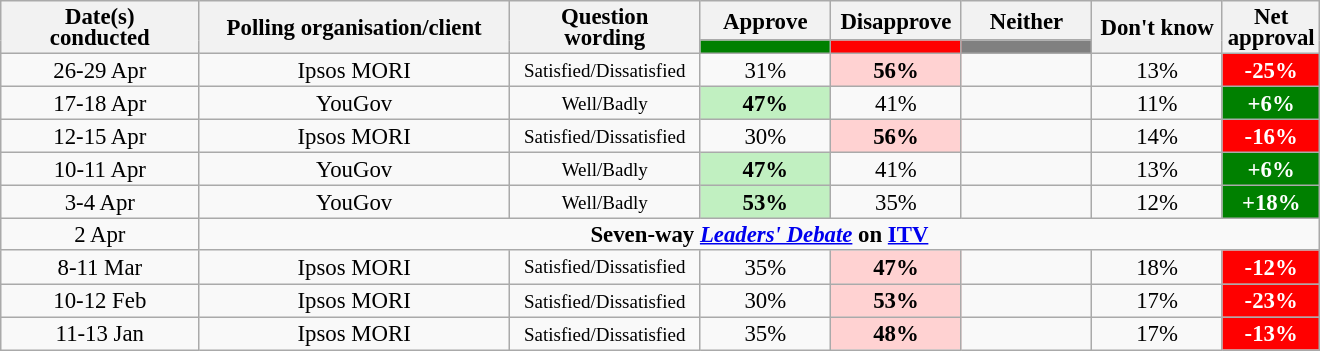<table class="wikitable collapsible sortable" style="text-align:center;font-size:95%;line-height:14px;">
<tr>
<th style="width:125px;" rowspan="2">Date(s)<br>conducted</th>
<th style="width:200px;" rowspan="2">Polling organisation/client</th>
<th style="width:120px;" rowspan="2">Question<br>wording</th>
<th class="unsortable" style="width:80px;">Approve</th>
<th class="unsortable" style="width: 80px;">Disapprove</th>
<th class="unsortable" style="width:80px;">Neither</th>
<th class="unsortable" style="width:80px;" rowspan="2">Don't know</th>
<th class="unsortable" style="width:20px;" rowspan="2">Net approval</th>
</tr>
<tr>
<th class="unsortable" style="background:green;width:60px;"></th>
<th class="unsortable" style="background:red;width:60px;"></th>
<th class="unsortable" style="background:grey;width:60px;"></th>
</tr>
<tr>
<td>26-29 Apr</td>
<td>Ipsos MORI</td>
<td><small>Satisfied/Dissatisfied</small></td>
<td>31%</td>
<td style="background:#FFD2D2"><strong>56%</strong></td>
<td></td>
<td>13%</td>
<td style="background:red;color:white;"><strong>-25%</strong></td>
</tr>
<tr>
<td>17-18 Apr</td>
<td>YouGov</td>
<td><small>Well/Badly</small></td>
<td style="background:#C1F0C1"><strong>47%</strong></td>
<td>41%</td>
<td></td>
<td>11%</td>
<td style="background:green;color:white;"><strong>+6%</strong></td>
</tr>
<tr>
<td>12-15 Apr</td>
<td>Ipsos MORI</td>
<td><small>Satisfied/Dissatisfied</small></td>
<td>30%</td>
<td style="background:#FFD2D2"><strong>56%</strong></td>
<td></td>
<td>14%</td>
<td style="background:red;color:white;"><strong>-16%</strong></td>
</tr>
<tr>
<td>10-11 Apr</td>
<td>YouGov</td>
<td><small>Well/Badly</small></td>
<td style="background:#C1F0C1"><strong>47%</strong></td>
<td>41%</td>
<td></td>
<td>13%</td>
<td style="background:green;color:white;"><strong>+6%</strong></td>
</tr>
<tr>
<td>3-4 Apr</td>
<td>YouGov</td>
<td><small>Well/Badly</small></td>
<td style="background:#C1F0C1"><strong>53%</strong></td>
<td>35%</td>
<td></td>
<td>12%</td>
<td style="background:green;color:white;"><strong>+18%</strong></td>
</tr>
<tr>
<td>2 Apr</td>
<td colspan="7"><strong>Seven-way <em><a href='#'>Leaders' Debate</a></em> on <a href='#'>ITV</a></strong></td>
</tr>
<tr>
<td>8-11 Mar</td>
<td>Ipsos MORI</td>
<td><small>Satisfied/Dissatisfied</small></td>
<td>35%</td>
<td style="background:#FFD2D2"><strong>47%</strong></td>
<td></td>
<td>18%</td>
<td style="background:red;color:white;"><strong>-12%</strong></td>
</tr>
<tr>
<td>10-12 Feb</td>
<td>Ipsos MORI</td>
<td><small>Satisfied/Dissatisfied</small></td>
<td>30%</td>
<td style="background:#FFD2D2"><strong>53%</strong></td>
<td></td>
<td>17%</td>
<td style="background:red;color:white;"><strong>-23%</strong></td>
</tr>
<tr>
<td>11-13 Jan</td>
<td>Ipsos MORI</td>
<td><small>Satisfied/Dissatisfied</small></td>
<td>35%</td>
<td style="background:#FFD2D2"><strong>48%</strong></td>
<td></td>
<td>17%</td>
<td style="background:red;color:white;"><strong>-13%</strong></td>
</tr>
</table>
